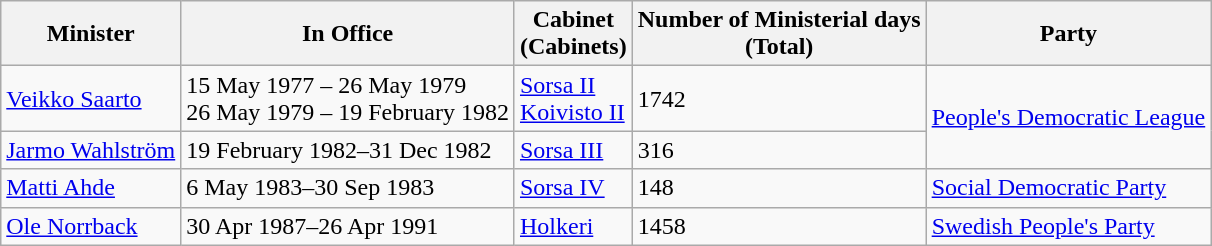<table class="wikitable">
<tr>
<th>Minister</th>
<th>In Office</th>
<th>Cabinet<br>(Cabinets)</th>
<th>Number of Ministerial days <br>(Total)</th>
<th>Party</th>
</tr>
<tr>
<td><a href='#'>Veikko Saarto</a></td>
<td>15 May 1977 – 26 May 1979<br>26 May 1979 – 19  February 1982</td>
<td><a href='#'>Sorsa II</a><br><a href='#'>Koivisto II</a></td>
<td>1742</td>
<td rowspan=2><a href='#'>People's Democratic League</a></td>
</tr>
<tr>
<td><a href='#'>Jarmo Wahlström</a></td>
<td>19  February 1982–31 Dec 1982</td>
<td><a href='#'>Sorsa III</a></td>
<td>316</td>
</tr>
<tr>
<td><a href='#'>Matti Ahde</a></td>
<td>6 May 1983–30 Sep 1983</td>
<td><a href='#'>Sorsa IV</a></td>
<td>148</td>
<td><a href='#'>Social Democratic Party</a></td>
</tr>
<tr>
<td><a href='#'>Ole Norrback</a></td>
<td>30 Apr 1987–26 Apr 1991</td>
<td><a href='#'>Holkeri</a></td>
<td>1458</td>
<td><a href='#'>Swedish People's Party</a></td>
</tr>
</table>
